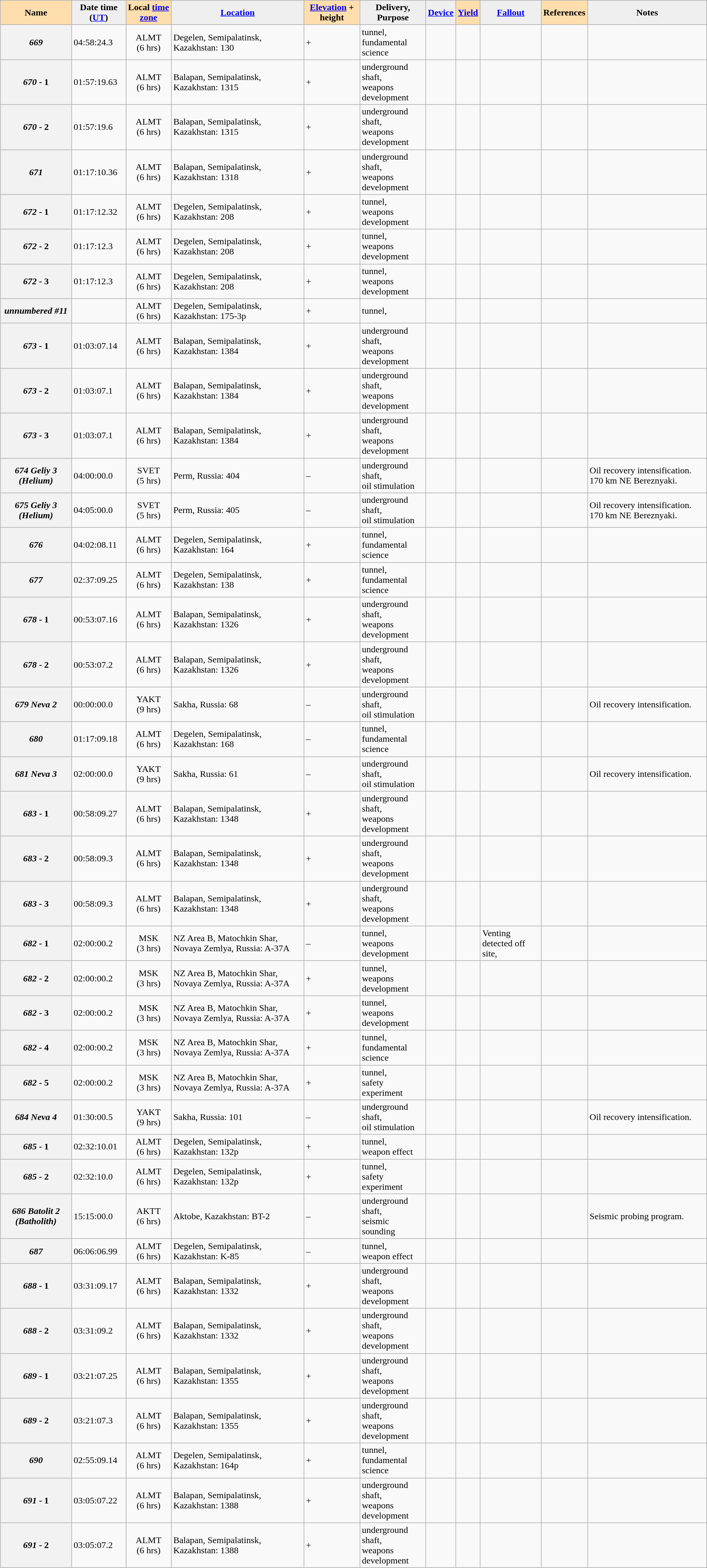<table class="wikitable sortable">
<tr>
<th style="background:#ffdead;">Name </th>
<th style="background:#efefef;">Date time (<a href='#'>UT</a>)</th>
<th style="background:#ffdead;">Local <a href='#'>time zone</a></th>
<th style="background:#efefef;"><a href='#'>Location</a></th>
<th style="background:#ffdead;"><a href='#'>Elevation</a> + height </th>
<th style="background:#efefef;">Delivery, <br>Purpose </th>
<th style="background:#efefef;"><a href='#'>Device</a></th>
<th style="background:#ffdead;"><a href='#'>Yield</a></th>
<th style="background:#efefef;" class="unsortable"><a href='#'>Fallout</a></th>
<th style="background:#ffdead;" class="unsortable">References</th>
<th style="background:#efefef;" class="unsortable">Notes</th>
</tr>
<tr>
<th><em>669</em></th>
<td> 04:58:24.3</td>
<td style="text-align:center;">ALMT (6 hrs)<br></td>
<td>Degelen, Semipalatinsk, Kazakhstan: 130 </td>
<td> +</td>
<td>tunnel,<br>fundamental science</td>
<td></td>
<td style="text-align:center;"></td>
<td></td>
<td></td>
<td></td>
</tr>
<tr>
<th><em>670</em> - 1</th>
<td> 01:57:19.63</td>
<td style="text-align:center;">ALMT (6 hrs)<br></td>
<td>Balapan, Semipalatinsk, Kazakhstan: 1315 </td>
<td> +</td>
<td>underground shaft,<br>weapons development</td>
<td></td>
<td style="text-align:center;"></td>
<td></td>
<td></td>
<td></td>
</tr>
<tr>
<th><em>670</em> - 2</th>
<td> 01:57:19.6</td>
<td style="text-align:center;">ALMT (6 hrs)<br></td>
<td>Balapan, Semipalatinsk, Kazakhstan: 1315 </td>
<td> +</td>
<td>underground shaft,<br>weapons development</td>
<td></td>
<td style="text-align:center;"></td>
<td></td>
<td></td>
<td></td>
</tr>
<tr>
<th><em>671</em></th>
<td> 01:17:10.36</td>
<td style="text-align:center;">ALMT (6 hrs)<br></td>
<td>Balapan, Semipalatinsk, Kazakhstan: 1318 </td>
<td> +</td>
<td>underground shaft,<br>weapons development</td>
<td></td>
<td style="text-align:center;"></td>
<td></td>
<td></td>
<td></td>
</tr>
<tr>
<th><em>672</em> - 1</th>
<td> 01:17:12.32</td>
<td style="text-align:center;">ALMT (6 hrs)<br></td>
<td>Degelen, Semipalatinsk, Kazakhstan: 208 </td>
<td> +</td>
<td>tunnel,<br>weapons development</td>
<td></td>
<td style="text-align:center;"></td>
<td></td>
<td></td>
<td></td>
</tr>
<tr>
<th><em>672</em> - 2</th>
<td> 01:17:12.3</td>
<td style="text-align:center;">ALMT (6 hrs)<br></td>
<td>Degelen, Semipalatinsk, Kazakhstan: 208 </td>
<td> +</td>
<td>tunnel,<br>weapons development</td>
<td></td>
<td style="text-align:center;"></td>
<td></td>
<td></td>
<td></td>
</tr>
<tr>
<th><em>672</em> - 3</th>
<td> 01:17:12.3</td>
<td style="text-align:center;">ALMT (6 hrs)<br></td>
<td>Degelen, Semipalatinsk, Kazakhstan: 208 </td>
<td> +</td>
<td>tunnel,<br>weapons development</td>
<td></td>
<td style="text-align:center;"></td>
<td></td>
<td></td>
<td></td>
</tr>
<tr>
<th><em>unnumbered #11</em></th>
<td></td>
<td style="text-align:center;">ALMT (6 hrs)<br></td>
<td>Degelen, Semipalatinsk, Kazakhstan: 175-3p </td>
<td> +</td>
<td>tunnel,<br></td>
<td></td>
<td style="text-align:center;"></td>
<td></td>
<td></td>
<td></td>
</tr>
<tr>
<th><em>673</em> - 1</th>
<td> 01:03:07.14</td>
<td style="text-align:center;">ALMT (6 hrs)<br></td>
<td>Balapan, Semipalatinsk, Kazakhstan: 1384 </td>
<td> +</td>
<td>underground shaft,<br>weapons development</td>
<td></td>
<td style="text-align:center;"></td>
<td></td>
<td></td>
<td></td>
</tr>
<tr>
<th><em>673</em> - 2</th>
<td> 01:03:07.1</td>
<td style="text-align:center;">ALMT (6 hrs)<br></td>
<td>Balapan, Semipalatinsk, Kazakhstan: 1384 </td>
<td> +</td>
<td>underground shaft,<br>weapons development</td>
<td></td>
<td style="text-align:center;"></td>
<td></td>
<td></td>
<td></td>
</tr>
<tr>
<th><em>673</em> - 3</th>
<td> 01:03:07.1</td>
<td style="text-align:center;">ALMT (6 hrs)<br></td>
<td>Balapan, Semipalatinsk, Kazakhstan: 1384 </td>
<td> +</td>
<td>underground shaft,<br>weapons development</td>
<td></td>
<td style="text-align:center;"></td>
<td></td>
<td></td>
<td></td>
</tr>
<tr>
<th><em>674 Geliy 3 (Helium)</em></th>
<td> 04:00:00.0</td>
<td style="text-align:center;">SVET (5 hrs)<br></td>
<td>Perm, Russia: 404 </td>
<td> – </td>
<td>underground shaft,<br>oil stimulation</td>
<td></td>
<td style="text-align:center;"></td>
<td></td>
<td></td>
<td>Oil recovery intensification. 170 km NE Bereznyaki.</td>
</tr>
<tr>
<th><em>675 Geliy 3 (Helium)</em></th>
<td> 04:05:00.0</td>
<td style="text-align:center;">SVET (5 hrs)<br></td>
<td>Perm, Russia: 405 </td>
<td> – </td>
<td>underground shaft,<br>oil stimulation</td>
<td></td>
<td style="text-align:center;"></td>
<td></td>
<td></td>
<td>Oil recovery intensification. 170 km NE Bereznyaki.</td>
</tr>
<tr>
<th><em>676</em></th>
<td> 04:02:08.11</td>
<td style="text-align:center;">ALMT (6 hrs)<br></td>
<td>Degelen, Semipalatinsk, Kazakhstan: 164 </td>
<td> +</td>
<td>tunnel,<br>fundamental science</td>
<td></td>
<td style="text-align:center;"></td>
<td></td>
<td></td>
<td></td>
</tr>
<tr>
<th><em>677</em></th>
<td> 02:37:09.25</td>
<td style="text-align:center;">ALMT (6 hrs)<br></td>
<td>Degelen, Semipalatinsk, Kazakhstan: 138 </td>
<td> +</td>
<td>tunnel,<br>fundamental science</td>
<td></td>
<td style="text-align:center;"></td>
<td></td>
<td></td>
<td></td>
</tr>
<tr>
<th><em>678</em> - 1</th>
<td> 00:53:07.16</td>
<td style="text-align:center;">ALMT (6 hrs)<br></td>
<td>Balapan, Semipalatinsk, Kazakhstan: 1326 </td>
<td> +</td>
<td>underground shaft,<br>weapons development</td>
<td></td>
<td style="text-align:center;"></td>
<td></td>
<td></td>
<td></td>
</tr>
<tr>
<th><em>678</em> - 2</th>
<td> 00:53:07.2</td>
<td style="text-align:center;">ALMT (6 hrs)<br></td>
<td>Balapan, Semipalatinsk, Kazakhstan: 1326 </td>
<td> +</td>
<td>underground shaft,<br>weapons development</td>
<td></td>
<td style="text-align:center;"></td>
<td></td>
<td></td>
<td></td>
</tr>
<tr>
<th><em>679 Neva 2</em></th>
<td> 00:00:00.0</td>
<td style="text-align:center;">YAKT (9 hrs)<br></td>
<td>Sakha, Russia: 68 </td>
<td> – </td>
<td>underground shaft,<br>oil stimulation</td>
<td></td>
<td style="text-align:center;"></td>
<td></td>
<td></td>
<td>Oil recovery intensification.</td>
</tr>
<tr>
<th><em>680</em></th>
<td> 01:17:09.18</td>
<td style="text-align:center;">ALMT (6 hrs)<br></td>
<td>Degelen, Semipalatinsk, Kazakhstan: 168 </td>
<td> – </td>
<td>tunnel,<br>fundamental science</td>
<td></td>
<td style="text-align:center;"></td>
<td></td>
<td></td>
<td></td>
</tr>
<tr>
<th><em>681 Neva 3</em></th>
<td> 02:00:00.0</td>
<td style="text-align:center;">YAKT (9 hrs)<br></td>
<td>Sakha, Russia: 61 </td>
<td> – </td>
<td>underground shaft,<br>oil stimulation</td>
<td></td>
<td style="text-align:center;"></td>
<td></td>
<td></td>
<td>Oil recovery intensification.</td>
</tr>
<tr>
<th><em>683</em> - 1</th>
<td> 00:58:09.27</td>
<td style="text-align:center;">ALMT (6 hrs)<br></td>
<td>Balapan, Semipalatinsk, Kazakhstan: 1348 </td>
<td> +</td>
<td>underground shaft,<br>weapons development</td>
<td></td>
<td style="text-align:center;"></td>
<td></td>
<td></td>
<td></td>
</tr>
<tr>
<th><em>683</em> - 2</th>
<td> 00:58:09.3</td>
<td style="text-align:center;">ALMT (6 hrs)<br></td>
<td>Balapan, Semipalatinsk, Kazakhstan: 1348 </td>
<td> +</td>
<td>underground shaft,<br>weapons development</td>
<td></td>
<td style="text-align:center;"></td>
<td></td>
<td></td>
<td></td>
</tr>
<tr>
<th><em>683</em> - 3</th>
<td> 00:58:09.3</td>
<td style="text-align:center;">ALMT (6 hrs)<br></td>
<td>Balapan, Semipalatinsk, Kazakhstan: 1348 </td>
<td> +</td>
<td>underground shaft,<br>weapons development</td>
<td></td>
<td style="text-align:center;"></td>
<td></td>
<td></td>
<td></td>
</tr>
<tr>
<th><em>682</em> - 1</th>
<td> 02:00:00.2</td>
<td style="text-align:center;">MSK (3 hrs)<br></td>
<td>NZ Area B, Matochkin Shar, Novaya Zemlya, Russia: A-37A </td>
<td> – </td>
<td>tunnel,<br>weapons development</td>
<td></td>
<td style="text-align:center;"></td>
<td>Venting detected off site, </td>
<td></td>
<td></td>
</tr>
<tr>
<th><em>682</em> - 2</th>
<td> 02:00:00.2</td>
<td style="text-align:center;">MSK (3 hrs)<br></td>
<td>NZ Area B, Matochkin Shar, Novaya Zemlya, Russia: A-37A </td>
<td> +</td>
<td>tunnel,<br>weapons development</td>
<td></td>
<td style="text-align:center;"></td>
<td></td>
<td></td>
<td></td>
</tr>
<tr>
<th><em>682</em> - 3</th>
<td> 02:00:00.2</td>
<td style="text-align:center;">MSK (3 hrs)<br></td>
<td>NZ Area B, Matochkin Shar, Novaya Zemlya, Russia: A-37A </td>
<td> +</td>
<td>tunnel,<br>weapons development</td>
<td></td>
<td style="text-align:center;"></td>
<td></td>
<td></td>
<td></td>
</tr>
<tr>
<th><em>682</em> - 4</th>
<td> 02:00:00.2</td>
<td style="text-align:center;">MSK (3 hrs)<br></td>
<td>NZ Area B, Matochkin Shar, Novaya Zemlya, Russia: A-37A </td>
<td> +</td>
<td>tunnel,<br>fundamental science</td>
<td></td>
<td style="text-align:center;"></td>
<td></td>
<td></td>
<td></td>
</tr>
<tr>
<th><em>682</em> - 5</th>
<td> 02:00:00.2</td>
<td style="text-align:center;">MSK (3 hrs)<br></td>
<td>NZ Area B, Matochkin Shar, Novaya Zemlya, Russia: A-37A </td>
<td> +</td>
<td>tunnel,<br>safety experiment</td>
<td></td>
<td style="text-align:center;"></td>
<td></td>
<td></td>
<td></td>
</tr>
<tr>
<th><em>684 Neva 4</em></th>
<td> 01:30:00.5</td>
<td style="text-align:center;">YAKT (9 hrs)<br></td>
<td>Sakha, Russia: 101 </td>
<td> – </td>
<td>underground shaft,<br>oil stimulation</td>
<td></td>
<td style="text-align:center;"></td>
<td></td>
<td></td>
<td>Oil recovery intensification.</td>
</tr>
<tr>
<th><em>685</em> - 1</th>
<td> 02:32:10.01</td>
<td style="text-align:center;">ALMT (6 hrs)<br></td>
<td>Degelen, Semipalatinsk, Kazakhstan: 132p </td>
<td> +</td>
<td>tunnel,<br>weapon effect</td>
<td></td>
<td style="text-align:center;"></td>
<td></td>
<td></td>
<td></td>
</tr>
<tr>
<th><em>685</em> - 2</th>
<td> 02:32:10.0</td>
<td style="text-align:center;">ALMT (6 hrs)<br></td>
<td>Degelen, Semipalatinsk, Kazakhstan: 132p </td>
<td> +</td>
<td>tunnel,<br>safety experiment</td>
<td></td>
<td style="text-align:center;"></td>
<td></td>
<td></td>
<td></td>
</tr>
<tr>
<th><em>686 Batolit 2 (Batholith)</em></th>
<td> 15:15:00.0</td>
<td style="text-align:center;">AKTT (6 hrs)<br></td>
<td>Aktobe, Kazakhstan: BT-2 </td>
<td> – </td>
<td>underground shaft,<br>seismic sounding</td>
<td></td>
<td style="text-align:center;"></td>
<td></td>
<td></td>
<td>Seismic probing program.</td>
</tr>
<tr>
<th><em>687</em></th>
<td> 06:06:06.99</td>
<td style="text-align:center;">ALMT (6 hrs)<br></td>
<td>Degelen, Semipalatinsk, Kazakhstan: K-85 </td>
<td> – </td>
<td>tunnel,<br>weapon effect</td>
<td></td>
<td style="text-align:center;"></td>
<td></td>
<td></td>
<td></td>
</tr>
<tr>
<th><em>688</em> - 1</th>
<td> 03:31:09.17</td>
<td style="text-align:center;">ALMT (6 hrs)<br></td>
<td>Balapan, Semipalatinsk, Kazakhstan: 1332 </td>
<td> +</td>
<td>underground shaft,<br>weapons development</td>
<td></td>
<td style="text-align:center;"></td>
<td></td>
<td></td>
<td></td>
</tr>
<tr>
<th><em>688</em> - 2</th>
<td> 03:31:09.2</td>
<td style="text-align:center;">ALMT (6 hrs)<br></td>
<td>Balapan, Semipalatinsk, Kazakhstan: 1332 </td>
<td> +</td>
<td>underground shaft,<br>weapons development</td>
<td></td>
<td style="text-align:center;"></td>
<td></td>
<td></td>
<td></td>
</tr>
<tr>
<th><em>689</em> - 1</th>
<td> 03:21:07.25</td>
<td style="text-align:center;">ALMT (6 hrs)<br></td>
<td>Balapan, Semipalatinsk, Kazakhstan: 1355 </td>
<td> +</td>
<td>underground shaft,<br>weapons development</td>
<td></td>
<td style="text-align:center;"></td>
<td></td>
<td></td>
<td></td>
</tr>
<tr>
<th><em>689</em> - 2</th>
<td> 03:21:07.3</td>
<td style="text-align:center;">ALMT (6 hrs)<br></td>
<td>Balapan, Semipalatinsk, Kazakhstan: 1355 </td>
<td> +</td>
<td>underground shaft,<br>weapons development</td>
<td></td>
<td style="text-align:center;"></td>
<td></td>
<td></td>
<td></td>
</tr>
<tr>
<th><em>690</em></th>
<td> 02:55:09.14</td>
<td style="text-align:center;">ALMT (6 hrs)<br></td>
<td>Degelen, Semipalatinsk, Kazakhstan: 164p </td>
<td> +</td>
<td>tunnel,<br>fundamental science</td>
<td></td>
<td style="text-align:center;"></td>
<td></td>
<td></td>
<td></td>
</tr>
<tr>
<th><em>691</em> - 1</th>
<td> 03:05:07.22</td>
<td style="text-align:center;">ALMT (6 hrs)<br></td>
<td>Balapan, Semipalatinsk, Kazakhstan: 1388 </td>
<td> +</td>
<td>underground shaft,<br>weapons development</td>
<td></td>
<td style="text-align:center;"></td>
<td></td>
<td></td>
<td></td>
</tr>
<tr>
<th><em>691</em> - 2</th>
<td> 03:05:07.2</td>
<td style="text-align:center;">ALMT (6 hrs)<br></td>
<td>Balapan, Semipalatinsk, Kazakhstan: 1388 </td>
<td> +</td>
<td>underground shaft,<br>weapons development</td>
<td></td>
<td style="text-align:center;"></td>
<td></td>
<td></td>
<td></td>
</tr>
</table>
